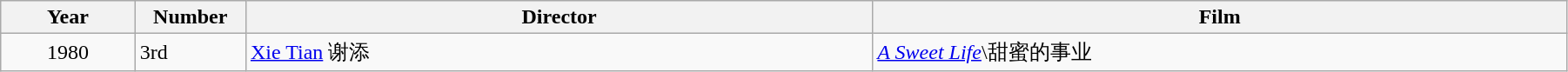<table class="wikitable" width="95%" align="center">
<tr>
<th width="6%">Year</th>
<th width="4%">Number</th>
<th width="28%">Director</th>
<th width="31%">Film</th>
</tr>
<tr>
<td style="text-align:center;">1980</td>
<td>3rd</td>
<td><a href='#'>Xie Tian</a> 谢添</td>
<td><em><a href='#'>A Sweet Life</a></em>\甜蜜的事业</td>
</tr>
</table>
